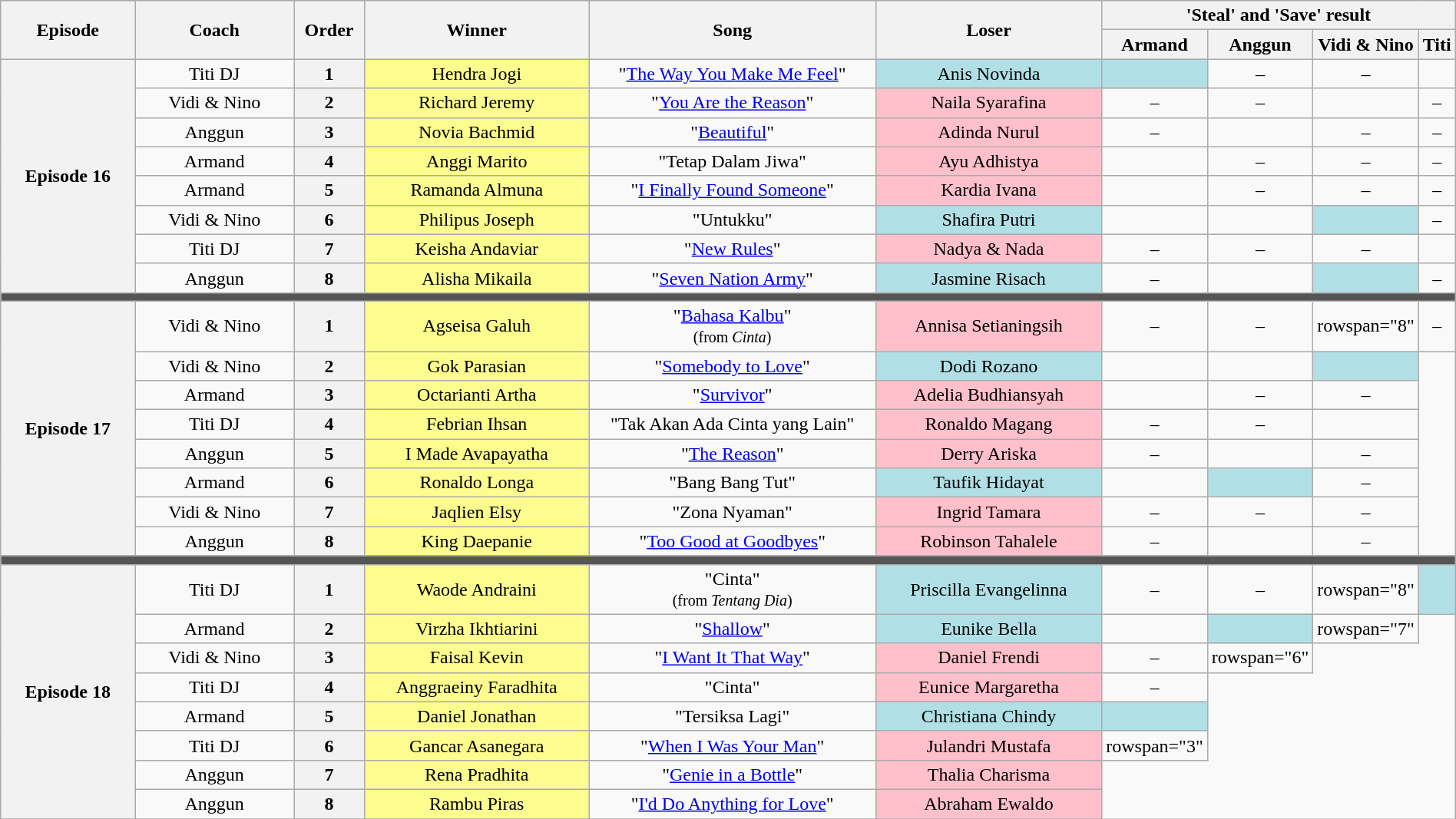<table class="wikitable" style="text-align: center; width:100%;">
<tr>
<th rowspan="2" style="width:10%;">Episode</th>
<th rowspan="2" style="width:12%;">Coach</th>
<th rowspan="2" style="width:05%;">Order</th>
<th rowspan="2" style="width:17%;">Winner</th>
<th rowspan="2" style="width:22%;">Song</th>
<th rowspan="2" style="width:17%;">Loser</th>
<th colspan="4" style="width:24%;">'Steal' and 'Save' result</th>
</tr>
<tr>
<th style="width:06%;">Armand</th>
<th style="width:06%;">Anggun</th>
<th style="width:06%;">Vidi & Nino</th>
<th style="width:06%;">Titi</th>
</tr>
<tr>
<th rowspan="8">Episode 16<br><small></small></th>
<td>Titi DJ</td>
<th>1</th>
<td style="background:#FDFC8F;">Hendra Jogi</td>
<td>"<a href='#'>The Way You Make Me Feel</a>"</td>
<td style="background:#B0E0E6;">Anis Novinda</td>
<td style="background:#B0E0E6;"><strong></strong></td>
<td>–</td>
<td>–</td>
<td></td>
</tr>
<tr>
<td>Vidi & Nino</td>
<th>2</th>
<td style="background:#FDFC8F;">Richard Jeremy</td>
<td>"<a href='#'>You Are the Reason</a>"</td>
<td style="background:pink;">Naila Syarafina</td>
<td>–</td>
<td>–</td>
<td></td>
<td>–</td>
</tr>
<tr>
<td>Anggun</td>
<th>3</th>
<td style="background:#FDFC8F;">Novia Bachmid</td>
<td>"<a href='#'>Beautiful</a>"</td>
<td style="background:pink;">Adinda Nurul</td>
<td>–</td>
<td></td>
<td>–</td>
<td>–</td>
</tr>
<tr>
<td>Armand</td>
<th>4</th>
<td style="background:#FDFC8F;">Anggi Marito</td>
<td>"Tetap Dalam Jiwa"</td>
<td style="background:pink;">Ayu Adhistya</td>
<td></td>
<td>–</td>
<td>–</td>
<td>–</td>
</tr>
<tr>
<td>Armand</td>
<th>5</th>
<td style="background:#FDFC8F;">Ramanda Almuna</td>
<td>"<a href='#'>I Finally Found Someone</a>"</td>
<td style="background:pink;">Kardia Ivana</td>
<td></td>
<td>–</td>
<td>–</td>
<td>–</td>
</tr>
<tr>
<td>Vidi & Nino</td>
<th>6</th>
<td style="background:#FDFC8F;">Philipus Joseph</td>
<td>"Untukku"</td>
<td style="background:#B0E0E6;">Shafira Putri</td>
<td><strong></strong></td>
<td><strong></strong></td>
<td style="background:#B0E0E6;"><strong></strong></td>
<td>–</td>
</tr>
<tr>
<td>Titi DJ</td>
<th>7</th>
<td style="background:#FDFC8F;">Keisha Andaviar</td>
<td>"<a href='#'>New Rules</a>"</td>
<td style="background:pink;">Nadya & Nada</td>
<td>–</td>
<td>–</td>
<td>–</td>
<td></td>
</tr>
<tr>
<td>Anggun</td>
<th>8</th>
<td style="background:#FDFC8F;">Alisha Mikaila</td>
<td>"<a href='#'>Seven Nation Army</a>"</td>
<td style="background:#B0E0E6;">Jasmine Risach</td>
<td>–</td>
<td></td>
<td style="background:#B0E0E6;"><strong></strong></td>
<td>–</td>
</tr>
<tr>
<td colspan="10" style="background:#555;"></td>
</tr>
<tr>
<th rowspan="8">Episode 17<br><small></small></th>
<td>Vidi & Nino</td>
<th>1</th>
<td style="background:#FDFC8F;">Agseisa Galuh</td>
<td>"<a href='#'>Bahasa Kalbu</a>"<br><small>(from <em>Cinta</em>)</small></td>
<td style="background:pink;">Annisa Setianingsih</td>
<td>–</td>
<td>–</td>
<td>rowspan="8" </td>
<td>–</td>
</tr>
<tr>
<td>Vidi & Nino</td>
<th>2</th>
<td style="background:#FDFC8F;">Gok Parasian</td>
<td>"<a href='#'>Somebody to Love</a>"</td>
<td style="background:#B0E0E6;">Dodi Rozano</td>
<td><strong></strong></td>
<td><strong></strong></td>
<td style="background:#B0E0E6;"><strong></strong></td>
</tr>
<tr>
<td>Armand</td>
<th>3</th>
<td style="background:#FDFC8F;">Octarianti Artha</td>
<td>"<a href='#'>Survivor</a>"</td>
<td style="background:pink;">Adelia Budhiansyah</td>
<td></td>
<td>–</td>
<td>–</td>
</tr>
<tr>
<td>Titi DJ</td>
<th>4</th>
<td style="background:#FDFC8F;">Febrian Ihsan</td>
<td>"Tak Akan Ada Cinta yang Lain"</td>
<td style="background:pink;">Ronaldo Magang</td>
<td>–</td>
<td>–</td>
<td></td>
</tr>
<tr>
<td>Anggun</td>
<th>5</th>
<td style="background:#FDFC8F;">I Made Avapayatha</td>
<td>"<a href='#'>The Reason</a>"</td>
<td style="background:pink;">Derry Ariska</td>
<td>–</td>
<td></td>
<td>–</td>
</tr>
<tr>
<td>Armand</td>
<th>6</th>
<td style="background:#FDFC8F;">Ronaldo Longa</td>
<td>"Bang Bang Tut"</td>
<td style="background:#B0E0E6;">Taufik Hidayat</td>
<td></td>
<td style="background:#B0E0E6;"><strong></strong></td>
<td>–</td>
</tr>
<tr>
<td>Vidi & Nino</td>
<th>7</th>
<td style="background:#FDFC8F;">Jaqlien Elsy</td>
<td>"Zona Nyaman"</td>
<td style="background:pink;">Ingrid Tamara</td>
<td>–</td>
<td>–</td>
<td>–</td>
</tr>
<tr>
<td>Anggun</td>
<th>8</th>
<td style="background:#FDFC8F;">King Daepanie</td>
<td>"<a href='#'>Too Good at Goodbyes</a>"</td>
<td style="background:pink;">Robinson Tahalele</td>
<td>–</td>
<td></td>
<td>–</td>
</tr>
<tr>
<td colspan="10" style="background:#555;"></td>
</tr>
<tr>
<th rowspan="8">Episode 18<br><small></small></th>
<td>Titi DJ</td>
<th>1</th>
<td style="background:#FDFC8F;">Waode Andraini</td>
<td>"Cinta"<br><small>(from <em>Tentang Dia</em>)</small></td>
<td style="background:#B0E0E6;">Priscilla Evangelinna</td>
<td>–</td>
<td>–</td>
<td>rowspan="8" </td>
<td style="background:#B0E0E6;"><strong></strong></td>
</tr>
<tr>
<td>Armand</td>
<th>2</th>
<td style="background:#FDFC8F;">Virzha Ikhtiarini</td>
<td>"<a href='#'>Shallow</a>"</td>
<td style="background:#B0E0E6;">Eunike Bella</td>
<td><strong></strong></td>
<td style="background:#B0E0E6;"><strong></strong></td>
<td>rowspan="7" </td>
</tr>
<tr>
<td>Vidi & Nino</td>
<th>3</th>
<td style="background:#FDFC8F;">Faisal Kevin</td>
<td>"<a href='#'>I Want It That Way</a>"</td>
<td style="background:pink;">Daniel Frendi</td>
<td>–</td>
<td>rowspan="6" </td>
</tr>
<tr>
<td>Titi DJ</td>
<th>4</th>
<td style="background:#FDFC8F;">Anggraeiny Faradhita</td>
<td>"Cinta"</td>
<td style="background:pink;">Eunice Margaretha</td>
<td>–</td>
</tr>
<tr>
<td>Armand</td>
<th>5</th>
<td style="background:#FDFC8F;">Daniel Jonathan</td>
<td>"Tersiksa Lagi"</td>
<td style="background:#B0E0E6;">Christiana Chindy</td>
<td style="background:#B0E0E6;"><strong></strong></td>
</tr>
<tr>
<td>Titi DJ</td>
<th>6</th>
<td style="background:#FDFC8F;">Gancar Asanegara</td>
<td>"<a href='#'>When I Was Your Man</a>"</td>
<td style="background:pink;">Julandri Mustafa</td>
<td>rowspan="3" </td>
</tr>
<tr>
<td>Anggun</td>
<th>7</th>
<td style="background:#FDFC8F;">Rena Pradhita</td>
<td>"<a href='#'>Genie in a Bottle</a>"</td>
<td style="background:pink;">Thalia Charisma</td>
</tr>
<tr>
<td>Anggun</td>
<th>8</th>
<td style="background:#FDFC8F;">Rambu Piras</td>
<td>"<a href='#'>I'd Do Anything for Love</a>"</td>
<td style="background:pink;">Abraham Ewaldo</td>
</tr>
<tr>
</tr>
</table>
